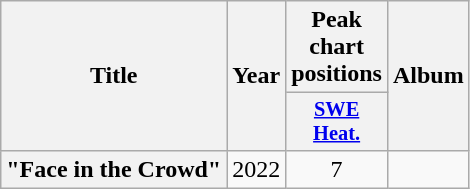<table class="wikitable plainrowheaders" style="text-align:center;">
<tr>
<th scope="col" rowspan="2">Title</th>
<th scope="col" rowspan="2">Year</th>
<th scope="col" colspan="1">Peak chart positions</th>
<th scope="col" rowspan="2">Album</th>
</tr>
<tr>
<th scope="col" style="width:3em;font-size:85%;"><a href='#'>SWE<br>Heat.</a><br></th>
</tr>
<tr>
<th scope="row">"Face in the Crowd"</th>
<td>2022</td>
<td>7</td>
<td></td>
</tr>
</table>
